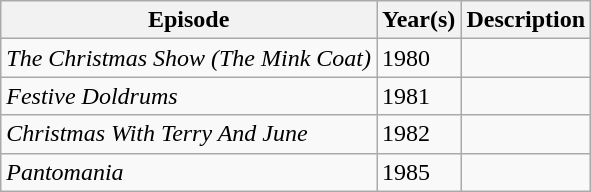<table class="wikitable sortable">
<tr>
<th>Episode</th>
<th>Year(s)</th>
<th>Description</th>
</tr>
<tr>
<td><em>The Christmas Show (The Mink Coat)</em></td>
<td>1980</td>
<td></td>
</tr>
<tr>
<td><em>Festive Doldrums</em></td>
<td>1981</td>
<td></td>
</tr>
<tr>
<td><em>Christmas With Terry And June</em></td>
<td>1982</td>
<td></td>
</tr>
<tr>
<td><em>Pantomania</em></td>
<td>1985</td>
<td></td>
</tr>
</table>
